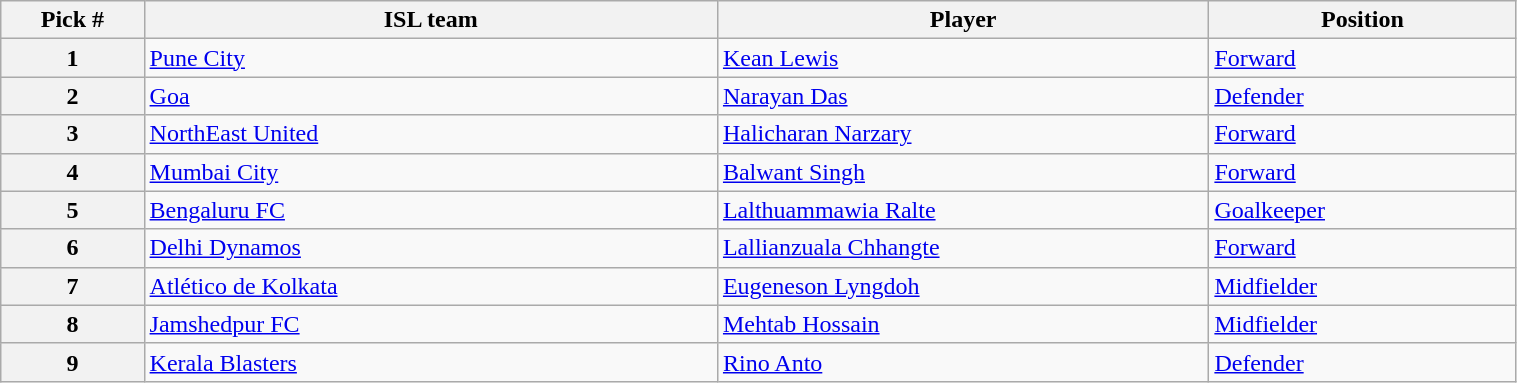<table class="wikitable sortable" style="width:80%">
<tr>
<th width=7%>Pick #</th>
<th width=28%>ISL team</th>
<th width=24%>Player</th>
<th width=15%>Position</th>
</tr>
<tr>
<th>1</th>
<td><a href='#'>Pune City</a></td>
<td><a href='#'>Kean Lewis</a></td>
<td><a href='#'>Forward</a></td>
</tr>
<tr>
<th>2</th>
<td><a href='#'>Goa</a></td>
<td><a href='#'>Narayan Das</a></td>
<td><a href='#'>Defender</a></td>
</tr>
<tr>
<th>3</th>
<td><a href='#'>NorthEast United</a></td>
<td><a href='#'>Halicharan Narzary</a></td>
<td><a href='#'>Forward</a></td>
</tr>
<tr>
<th>4</th>
<td><a href='#'>Mumbai City</a></td>
<td><a href='#'>Balwant Singh</a></td>
<td><a href='#'>Forward</a></td>
</tr>
<tr>
<th>5</th>
<td><a href='#'>Bengaluru FC</a></td>
<td><a href='#'>Lalthuammawia Ralte</a></td>
<td><a href='#'>Goalkeeper</a></td>
</tr>
<tr>
<th>6</th>
<td><a href='#'>Delhi Dynamos</a></td>
<td><a href='#'>Lallianzuala Chhangte</a></td>
<td><a href='#'>Forward</a></td>
</tr>
<tr>
<th>7</th>
<td><a href='#'>Atlético de Kolkata</a></td>
<td><a href='#'>Eugeneson Lyngdoh</a></td>
<td><a href='#'>Midfielder</a></td>
</tr>
<tr>
<th>8</th>
<td><a href='#'>Jamshedpur FC</a></td>
<td><a href='#'>Mehtab Hossain</a></td>
<td><a href='#'>Midfielder</a></td>
</tr>
<tr>
<th>9</th>
<td><a href='#'>Kerala Blasters</a></td>
<td><a href='#'>Rino Anto</a></td>
<td><a href='#'>Defender</a></td>
</tr>
</table>
